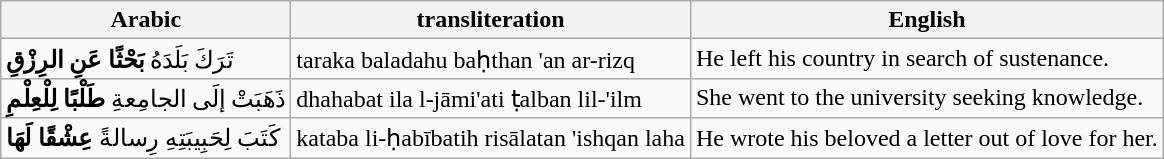<table class="wikitable">
<tr>
<th>Arabic</th>
<th>transliteration</th>
<th>English</th>
</tr>
<tr>
<td>تَرَكَ بَلَدَهُ <strong>بَحْثًا عَنِ الرِزْقِ</strong></td>
<td>taraka baladahu baḥthan 'an ar-rizq</td>
<td>He left his country in search of sustenance.</td>
</tr>
<tr>
<td>ذَهَبَتْ إلَى الجامِعةِ <strong>طَلْبًا لِلْعِلْمِ	</strong></td>
<td>dhahabat ila l-jāmi'ati ṭalban lil-'ilm</td>
<td>She went to the university seeking knowledge.</td>
</tr>
<tr>
<td>كَتَبَ لِحَبِيبَتِهِ رِسالةً <strong>عِشْقًا لَهَا</strong></td>
<td>kataba li-ḥabībatih risālatan 'ishqan laha</td>
<td>He wrote his beloved a letter out of love for her.</td>
</tr>
</table>
